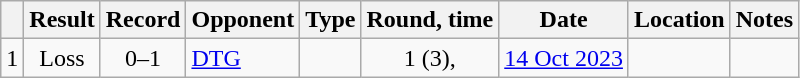<table class="wikitable" style="text-align:center">
<tr>
<th></th>
<th>Result</th>
<th>Record</th>
<th>Opponent</th>
<th>Type</th>
<th>Round, time</th>
<th>Date</th>
<th>Location</th>
<th>Notes</th>
</tr>
<tr>
<td>1</td>
<td>Loss</td>
<td>0–1</td>
<td style="text-align:left;"><a href='#'>DTG</a></td>
<td></td>
<td>1 (3), </td>
<td><a href='#'>14 Oct 2023</a></td>
<td style="text-align:left;"></td>
<td style="text-align:left;"></td>
</tr>
</table>
